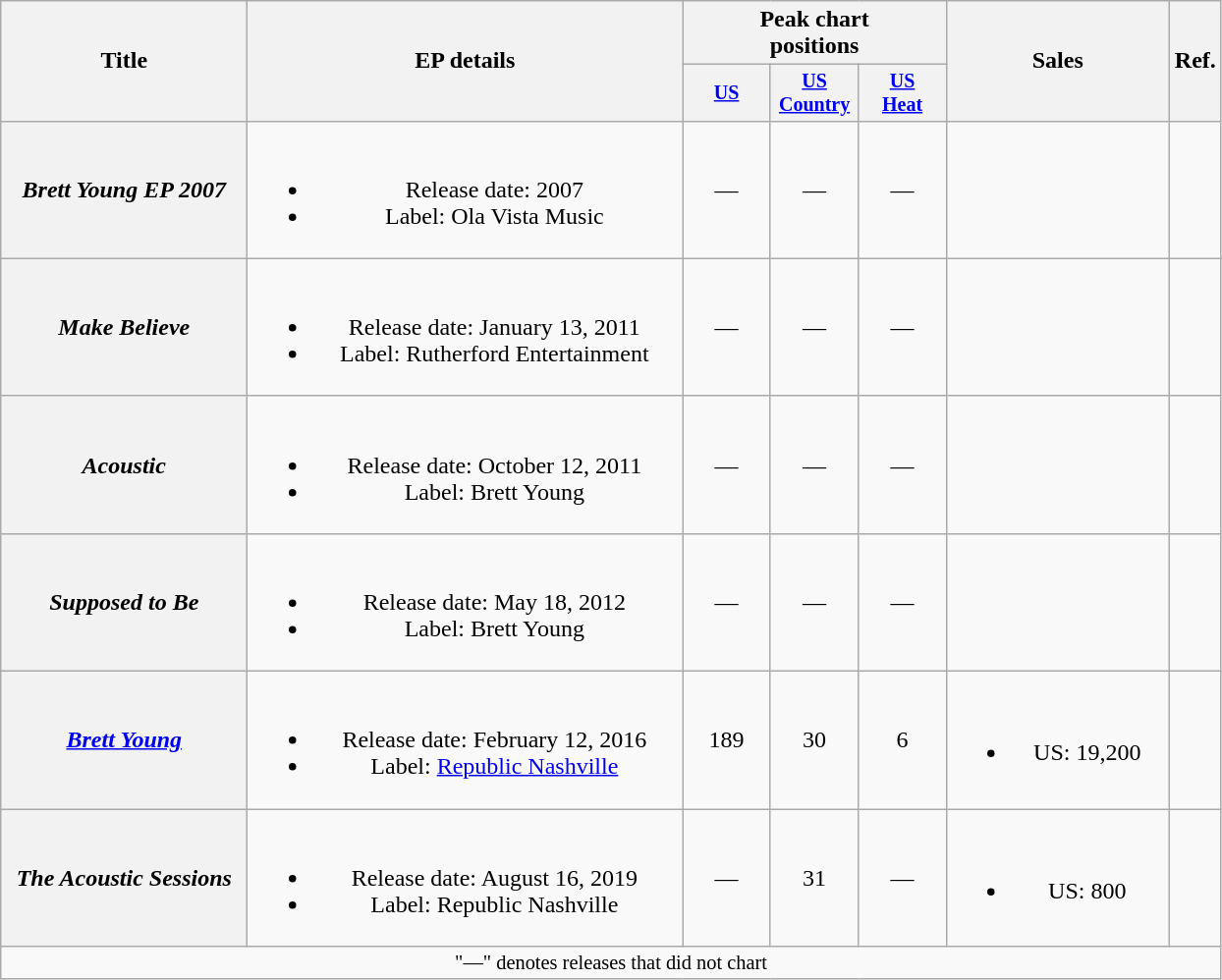<table class="wikitable plainrowheaders" style="text-align:center;">
<tr>
<th scope="col" rowspan="2" style="width:10em;">Title</th>
<th scope="col" rowspan="2" style="width:18em;">EP details</th>
<th scope="col" colspan="3">Peak chart<br>positions</th>
<th scope="col" rowspan="2" style="width:9em;">Sales</th>
<th rowspan="2">Ref.</th>
</tr>
<tr style="font-size:smaller;">
<th scope="col" style="width:4em;"><a href='#'>US</a><br></th>
<th scope="col" style="width:4em;"><a href='#'>US Country</a><br></th>
<th scope="col" style="width:4em;"><a href='#'>US<br>Heat</a><br></th>
</tr>
<tr>
<th scope="row"><em>Brett Young EP 2007</em></th>
<td><br><ul><li>Release date: 2007</li><li>Label: Ola Vista Music</li></ul></td>
<td>—</td>
<td>—</td>
<td>—</td>
<td></td>
<td></td>
</tr>
<tr>
<th scope="row"><em>Make Believe</em></th>
<td><br><ul><li>Release date: January 13, 2011</li><li>Label: Rutherford Entertainment</li></ul></td>
<td>—</td>
<td>—</td>
<td>—</td>
<td></td>
<td></td>
</tr>
<tr>
<th scope="row"><em>Acoustic</em></th>
<td><br><ul><li>Release date: October 12, 2011</li><li>Label: Brett Young</li></ul></td>
<td>—</td>
<td>—</td>
<td>—</td>
<td></td>
<td></td>
</tr>
<tr>
<th scope="row"><em>Supposed to Be</em></th>
<td><br><ul><li>Release date: May 18, 2012</li><li>Label: Brett Young</li></ul></td>
<td>—</td>
<td>—</td>
<td>—</td>
<td></td>
<td></td>
</tr>
<tr>
<th scope="row"><em><a href='#'>Brett Young</a></em></th>
<td><br><ul><li>Release date: February 12, 2016</li><li>Label: <a href='#'>Republic Nashville</a></li></ul></td>
<td>189</td>
<td>30</td>
<td>6</td>
<td><br><ul><li>US: 19,200</li></ul></td>
<td></td>
</tr>
<tr>
<th scope="row"><em>The Acoustic Sessions</em></th>
<td><br><ul><li>Release date: August 16, 2019</li><li>Label: Republic Nashville</li></ul></td>
<td>—</td>
<td>31</td>
<td>—</td>
<td><br><ul><li>US: 800</li></ul></td>
<td></td>
</tr>
<tr>
<td colspan="7" style="font-size:85%">"—" denotes releases that did not chart</td>
</tr>
</table>
